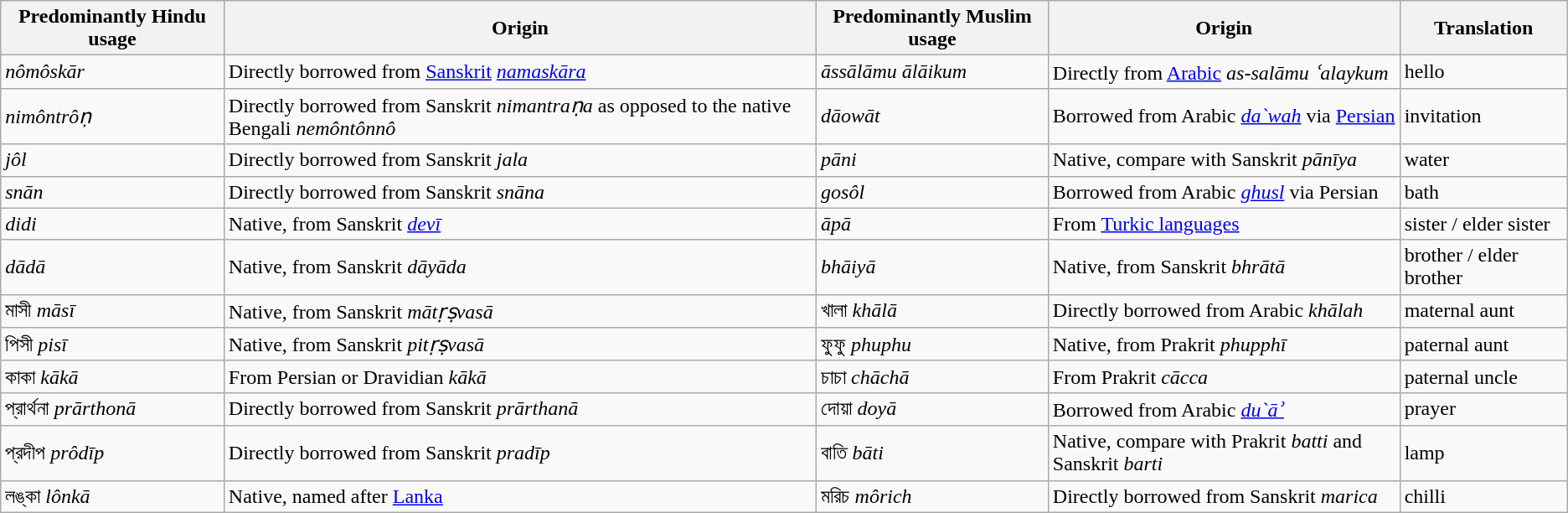<table class="wikitable">
<tr>
<th>Predominantly Hindu usage</th>
<th>Origin</th>
<th>Predominantly Muslim usage</th>
<th>Origin</th>
<th>Translation</th>
</tr>
<tr>
<td> <em>nômôskār</em></td>
<td>Directly borrowed from <a href='#'>Sanskrit</a> <em><a href='#'>namaskāra</a></em></td>
<td> <em>āssālāmu ālāikum</em></td>
<td>Directly from <a href='#'>Arabic</a> <em>as-salāmu ʿalaykum</em></td>
<td>hello</td>
</tr>
<tr>
<td> <em>nimôntrôṇ</em></td>
<td>Directly borrowed from Sanskrit <em>nimantraṇa</em> as opposed to the native Bengali <em>nemôntônnô</em></td>
<td> <em>dāowāt</em></td>
<td>Borrowed from Arabic <em><a href='#'>da`wah</a></em> via <a href='#'>Persian</a></td>
<td>invitation</td>
</tr>
<tr>
<td> <em>jôl</em></td>
<td>Directly borrowed from Sanskrit <em>jala</em></td>
<td> <em>pāni</em></td>
<td>Native, compare with Sanskrit <em>pānīya</em></td>
<td>water</td>
</tr>
<tr>
<td> <em>snān</em></td>
<td>Directly borrowed from Sanskrit <em>snāna</em></td>
<td> <em>gosôl</em></td>
<td>Borrowed from Arabic <em><a href='#'>ghusl</a></em> via Persian</td>
<td>bath</td>
</tr>
<tr>
<td> <em>didi</em></td>
<td>Native, from Sanskrit <em><a href='#'>devī</a></em></td>
<td> <em>āpā</em></td>
<td>From <a href='#'>Turkic languages</a></td>
<td>sister / elder sister</td>
</tr>
<tr>
<td> <em>dādā</em></td>
<td>Native, from Sanskrit <em>dāyāda</em></td>
<td> <em>bhāiyā</em></td>
<td>Native, from Sanskrit <em>bhrātā</em></td>
<td>brother / elder brother</td>
</tr>
<tr>
<td>মাসী <em>māsī</em></td>
<td>Native, from Sanskrit <em>mātṛṣvasā</em></td>
<td>খালা <em>khālā</em></td>
<td>Directly borrowed from Arabic <em>khālah</em></td>
<td>maternal aunt</td>
</tr>
<tr>
<td>পিসী <em>pisī</em></td>
<td>Native, from Sanskrit <em>pitṛṣvasā</em></td>
<td>ফুফু <em>phuphu</em></td>
<td>Native, from Prakrit <em>phupphī</em></td>
<td>paternal aunt</td>
</tr>
<tr>
<td>কাকা <em>kākā</em></td>
<td>From Persian or Dravidian <em>kākā</em></td>
<td>চাচা <em>chāchā</em></td>
<td>From Prakrit <em>cācca</em></td>
<td>paternal uncle</td>
</tr>
<tr>
<td>প্রার্থনা <em>prārthonā</em></td>
<td>Directly borrowed from Sanskrit <em>prārthanā</em></td>
<td>দোয়া <em>doyā</em></td>
<td>Borrowed from Arabic <em><a href='#'>du`āʾ</a></em></td>
<td>prayer</td>
</tr>
<tr>
<td>প্রদীপ <em>prôdīp</em></td>
<td>Directly borrowed from Sanskrit <em>pradīp</em></td>
<td>বাতি <em>bāti</em></td>
<td>Native, compare with Prakrit <em>batti</em> and Sanskrit <em>barti</em></td>
<td>lamp</td>
</tr>
<tr>
<td>লঙ্কা <em>lônkā</em></td>
<td>Native, named after <a href='#'>Lanka</a></td>
<td>মরিচ <em>môrich</em></td>
<td>Directly borrowed from Sanskrit <em>marica</em></td>
<td>chilli</td>
</tr>
</table>
